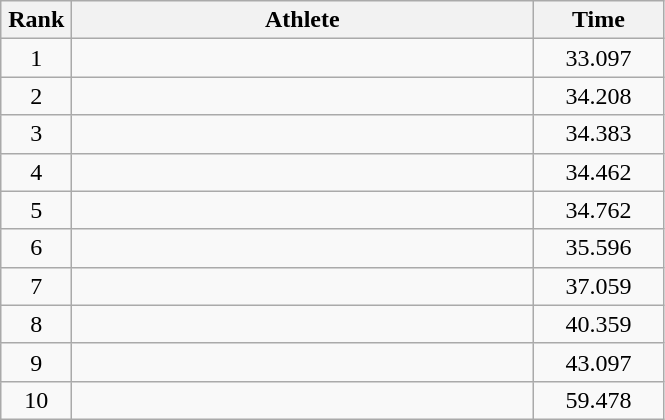<table class=wikitable style="text-align:center">
<tr>
<th width=40>Rank</th>
<th width=300>Athlete</th>
<th width=80>Time</th>
</tr>
<tr>
<td>1</td>
<td style="text-align:left"></td>
<td>33.097</td>
</tr>
<tr>
<td>2</td>
<td style="text-align:left"></td>
<td>34.208</td>
</tr>
<tr>
<td>3</td>
<td style="text-align:left"></td>
<td>34.383</td>
</tr>
<tr>
<td>4</td>
<td style="text-align:left"></td>
<td>34.462</td>
</tr>
<tr>
<td>5</td>
<td style="text-align:left"></td>
<td>34.762</td>
</tr>
<tr>
<td>6</td>
<td style="text-align:left"></td>
<td>35.596</td>
</tr>
<tr>
<td>7</td>
<td style="text-align:left"></td>
<td>37.059</td>
</tr>
<tr>
<td>8</td>
<td style="text-align:left"></td>
<td>40.359</td>
</tr>
<tr>
<td>9</td>
<td style="text-align:left"></td>
<td>43.097</td>
</tr>
<tr>
<td>10</td>
<td style="text-align:left"></td>
<td>59.478</td>
</tr>
</table>
